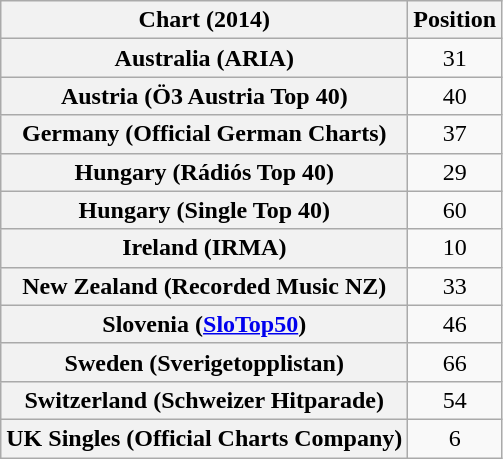<table class="wikitable plainrowheaders sortable" style="text-align:center">
<tr>
<th scope="col">Chart (2014)</th>
<th scope="col">Position</th>
</tr>
<tr>
<th scope="row">Australia (ARIA)</th>
<td>31</td>
</tr>
<tr>
<th scope="row">Austria (Ö3 Austria Top 40)</th>
<td>40</td>
</tr>
<tr>
<th scope="row">Germany (Official German Charts)</th>
<td>37</td>
</tr>
<tr>
<th scope="row">Hungary (Rádiós Top 40)</th>
<td>29</td>
</tr>
<tr>
<th scope="row">Hungary (Single Top 40)</th>
<td>60</td>
</tr>
<tr>
<th scope="row">Ireland (IRMA)</th>
<td align="center">10</td>
</tr>
<tr>
<th scope="row">New Zealand (Recorded Music NZ)</th>
<td>33</td>
</tr>
<tr>
<th scope="row">Slovenia (<a href='#'>SloTop50</a>)</th>
<td align=center>46</td>
</tr>
<tr>
<th scope="row">Sweden (Sverigetopplistan)</th>
<td>66</td>
</tr>
<tr>
<th scope="row">Switzerland (Schweizer Hitparade)</th>
<td>54</td>
</tr>
<tr>
<th scope="row">UK Singles (Official Charts Company)</th>
<td>6</td>
</tr>
</table>
